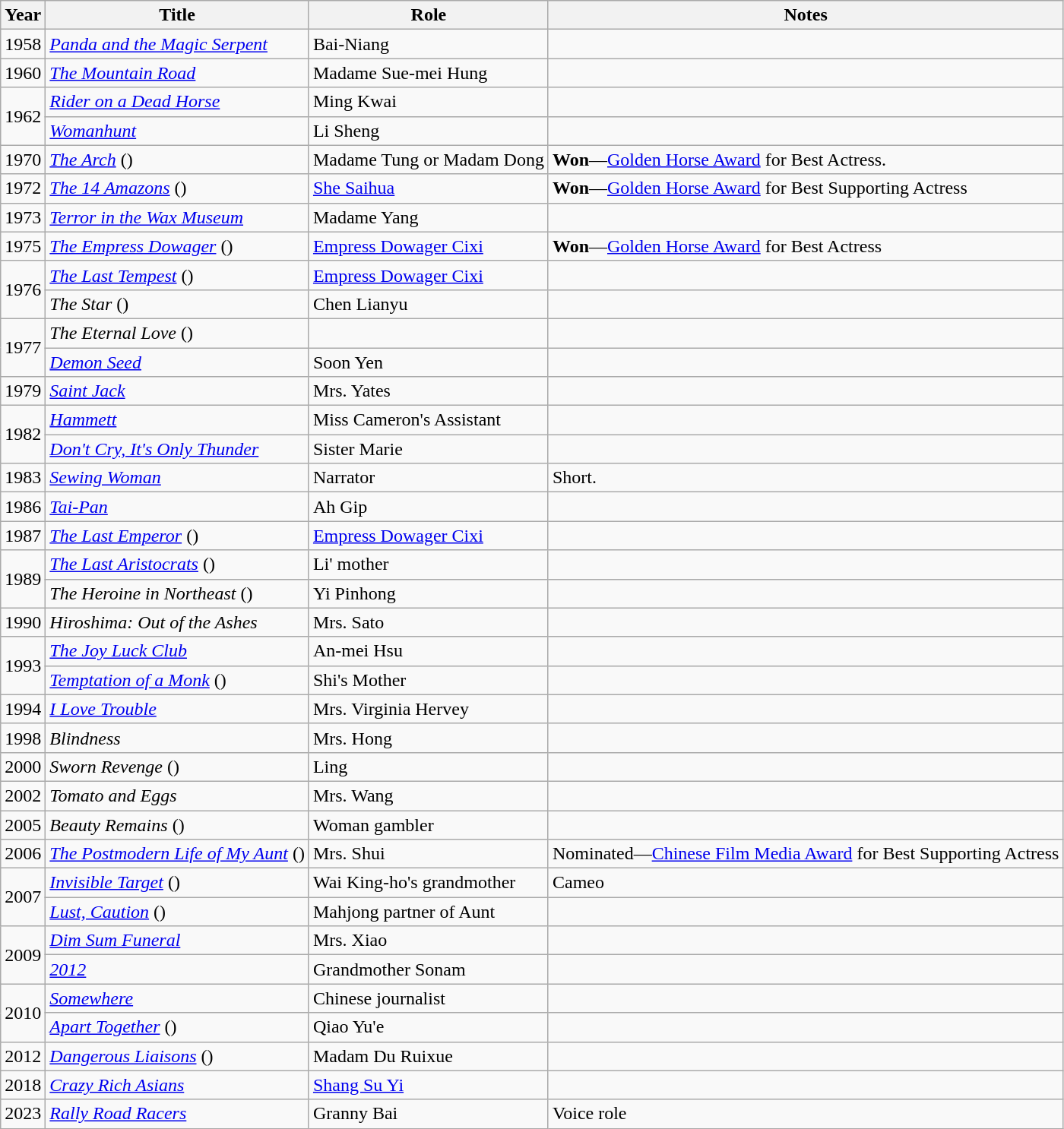<table class="wikitable sortable">
<tr>
<th>Year</th>
<th>Title</th>
<th>Role</th>
<th>Notes</th>
</tr>
<tr>
<td>1958</td>
<td><em><a href='#'>Panda and the Magic Serpent</a></em></td>
<td>Bai-Niang</td>
<td></td>
</tr>
<tr>
<td>1960</td>
<td><em><a href='#'>The Mountain Road</a></em></td>
<td>Madame Sue-mei Hung</td>
<td></td>
</tr>
<tr>
<td rowspan="2">1962</td>
<td><em><a href='#'>Rider on a Dead Horse</a></em></td>
<td>Ming Kwai</td>
<td></td>
</tr>
<tr>
<td><em><a href='#'>Womanhunt</a></em></td>
<td>Li Sheng</td>
<td></td>
</tr>
<tr>
<td>1970</td>
<td><em><a href='#'>The Arch</a></em> ()</td>
<td>Madame Tung or Madam Dong</td>
<td><strong>Won</strong>—<a href='#'>Golden Horse Award</a> for Best Actress.</td>
</tr>
<tr>
<td>1972</td>
<td><em><a href='#'>The 14 Amazons</a></em> ()</td>
<td><a href='#'>She Saihua</a></td>
<td><strong>Won</strong>—<a href='#'>Golden Horse Award</a> for Best Supporting Actress</td>
</tr>
<tr>
<td>1973</td>
<td><em><a href='#'>Terror in the Wax Museum</a></em></td>
<td>Madame Yang</td>
<td></td>
</tr>
<tr>
<td>1975</td>
<td><em><a href='#'>The Empress Dowager</a></em> ()</td>
<td><a href='#'>Empress Dowager Cixi</a></td>
<td><strong>Won</strong>—<a href='#'>Golden Horse Award</a> for Best Actress</td>
</tr>
<tr>
<td rowspan="2">1976</td>
<td><em><a href='#'>The Last Tempest</a></em> ()</td>
<td><a href='#'>Empress Dowager Cixi</a></td>
<td></td>
</tr>
<tr>
<td><em>The Star</em> ()</td>
<td>Chen Lianyu</td>
<td></td>
</tr>
<tr>
<td rowspan="2">1977</td>
<td><em>The Eternal Love</em> ()</td>
<td></td>
<td></td>
</tr>
<tr>
<td><em><a href='#'>Demon Seed</a></em></td>
<td>Soon Yen</td>
<td></td>
</tr>
<tr>
<td>1979</td>
<td><em><a href='#'>Saint Jack</a></em></td>
<td>Mrs. Yates</td>
<td></td>
</tr>
<tr>
<td rowspan="2">1982</td>
<td><em><a href='#'>Hammett</a></em></td>
<td>Miss Cameron's Assistant</td>
<td></td>
</tr>
<tr>
<td><em><a href='#'>Don't Cry, It's Only Thunder</a></em></td>
<td>Sister Marie</td>
<td></td>
</tr>
<tr>
<td>1983</td>
<td><em><a href='#'>Sewing Woman</a></em></td>
<td>Narrator</td>
<td>Short.</td>
</tr>
<tr>
<td>1986</td>
<td><em><a href='#'>Tai-Pan</a></em></td>
<td>Ah Gip</td>
<td></td>
</tr>
<tr>
<td>1987</td>
<td><em><a href='#'>The Last Emperor</a></em> ()</td>
<td><a href='#'>Empress Dowager Cixi</a></td>
<td></td>
</tr>
<tr>
<td rowspan="2">1989</td>
<td><em><a href='#'>The Last Aristocrats</a></em> ()</td>
<td>Li' mother</td>
<td></td>
</tr>
<tr>
<td><em>The Heroine in Northeast</em> ()</td>
<td>Yi Pinhong</td>
<td></td>
</tr>
<tr>
<td>1990</td>
<td><em>Hiroshima: Out of the Ashes</em></td>
<td>Mrs. Sato</td>
<td></td>
</tr>
<tr>
<td rowspan="2">1993</td>
<td><em><a href='#'>The Joy Luck Club</a></em></td>
<td>An-mei Hsu</td>
<td></td>
</tr>
<tr>
<td><em><a href='#'>Temptation of a Monk</a></em> ()</td>
<td>Shi's Mother</td>
<td></td>
</tr>
<tr>
<td>1994</td>
<td><em><a href='#'>I Love Trouble</a></em></td>
<td>Mrs. Virginia Hervey</td>
<td></td>
</tr>
<tr>
<td>1998</td>
<td><em>Blindness</em></td>
<td>Mrs. Hong</td>
<td></td>
</tr>
<tr>
<td>2000</td>
<td><em>Sworn Revenge</em> ()</td>
<td>Ling</td>
<td></td>
</tr>
<tr>
<td>2002</td>
<td><em>Tomato and Eggs</em></td>
<td>Mrs. Wang</td>
<td></td>
</tr>
<tr>
<td>2005</td>
<td><em>Beauty Remains</em> ()</td>
<td>Woman gambler</td>
<td></td>
</tr>
<tr>
<td>2006</td>
<td><em><a href='#'>The Postmodern Life of My Aunt</a></em> ()</td>
<td>Mrs. Shui</td>
<td>Nominated—<a href='#'>Chinese Film Media Award</a> for Best Supporting Actress</td>
</tr>
<tr>
<td rowspan="2">2007</td>
<td><em><a href='#'>Invisible Target</a></em> ()</td>
<td>Wai King-ho's grandmother</td>
<td>Cameo</td>
</tr>
<tr>
<td><em><a href='#'>Lust, Caution</a></em> ()</td>
<td>Mahjong partner of Aunt</td>
<td></td>
</tr>
<tr>
<td rowspan="2">2009</td>
<td><em><a href='#'>Dim Sum Funeral</a></em></td>
<td>Mrs. Xiao</td>
<td></td>
</tr>
<tr>
<td><em><a href='#'>2012</a></em></td>
<td>Grandmother Sonam</td>
<td></td>
</tr>
<tr>
<td rowspan="2">2010</td>
<td><em><a href='#'>Somewhere</a></em></td>
<td>Chinese journalist</td>
<td></td>
</tr>
<tr>
<td><em><a href='#'>Apart Together</a></em> ()</td>
<td>Qiao Yu'e</td>
<td></td>
</tr>
<tr>
<td>2012</td>
<td><em><a href='#'>Dangerous Liaisons</a></em> ()</td>
<td>Madam Du Ruixue</td>
<td></td>
</tr>
<tr>
<td>2018</td>
<td><em><a href='#'>Crazy Rich Asians</a></em></td>
<td><a href='#'>Shang Su Yi</a></td>
<td></td>
</tr>
<tr>
<td>2023</td>
<td><em><a href='#'>Rally Road Racers</a></em></td>
<td>Granny Bai</td>
<td>Voice role</td>
</tr>
</table>
